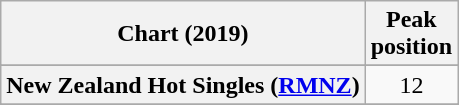<table class="wikitable sortable plainrowheaders" style="text-align:center">
<tr>
<th scope="col">Chart (2019)</th>
<th scope="col">Peak<br>position</th>
</tr>
<tr>
</tr>
<tr>
</tr>
<tr>
<th scope="row">New Zealand Hot Singles (<a href='#'>RMNZ</a>)</th>
<td>12</td>
</tr>
<tr>
</tr>
<tr>
</tr>
</table>
